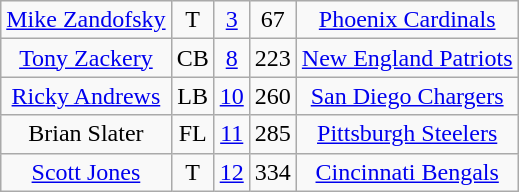<table class=wikitable style="text-align:center">
<tr>
<td><a href='#'>Mike Zandofsky</a></td>
<td>T</td>
<td><a href='#'>3</a></td>
<td>67</td>
<td><a href='#'>Phoenix Cardinals</a></td>
</tr>
<tr>
<td><a href='#'>Tony Zackery</a></td>
<td>CB</td>
<td><a href='#'>8</a></td>
<td>223</td>
<td><a href='#'>New England Patriots</a></td>
</tr>
<tr>
<td><a href='#'>Ricky Andrews</a></td>
<td>LB</td>
<td><a href='#'>10</a></td>
<td>260</td>
<td><a href='#'>San Diego Chargers</a></td>
</tr>
<tr>
<td>Brian Slater</td>
<td>FL</td>
<td><a href='#'>11</a></td>
<td>285</td>
<td><a href='#'>Pittsburgh Steelers</a></td>
</tr>
<tr>
<td><a href='#'>Scott Jones</a></td>
<td>T</td>
<td><a href='#'>12</a></td>
<td>334</td>
<td><a href='#'>Cincinnati Bengals</a></td>
</tr>
</table>
